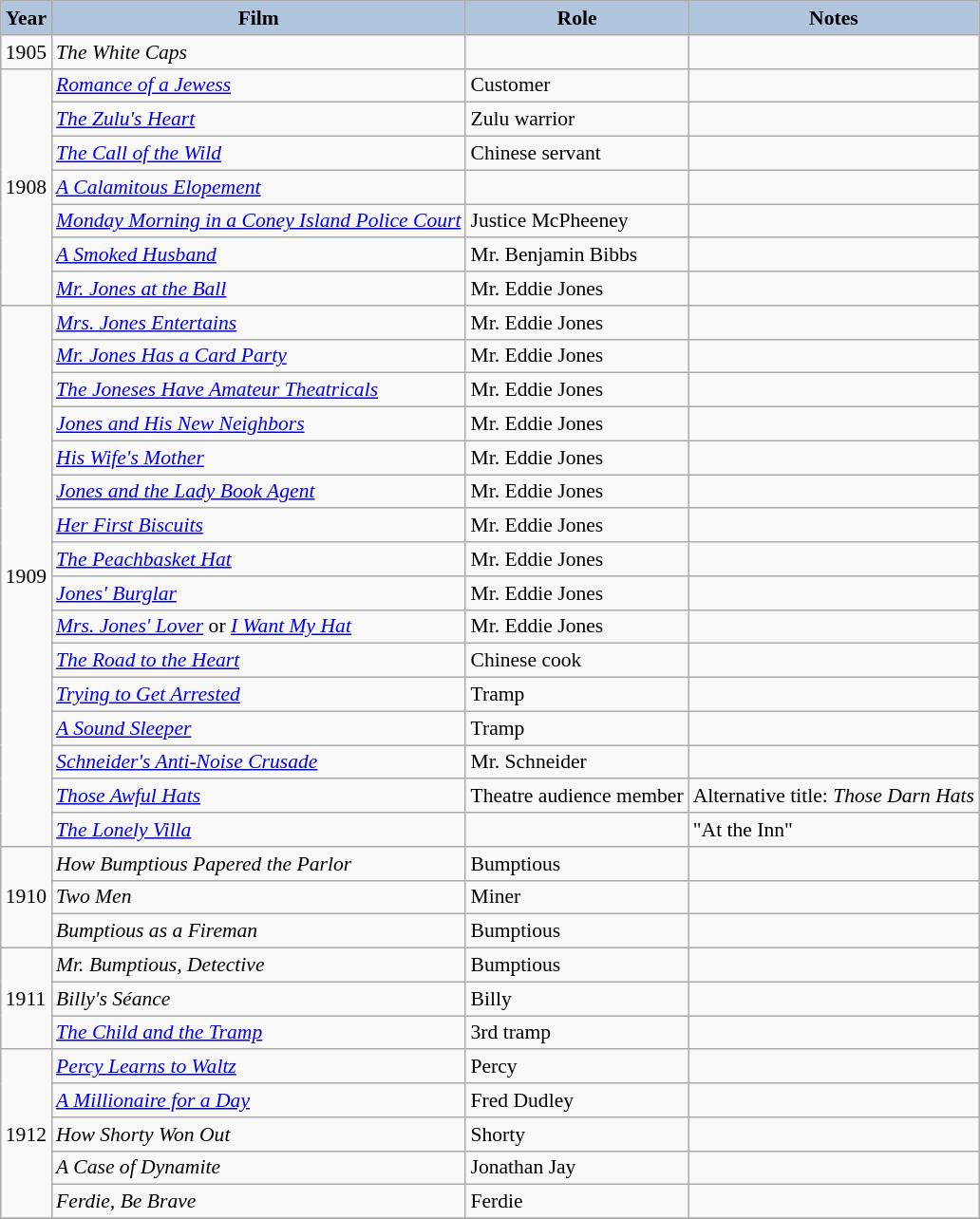<table class="wikitable" style="font-size:90%;">
<tr>
<th style="background:#B0C4DE;">Year</th>
<th style="background:#B0C4DE;">Film</th>
<th style="background:#B0C4DE;">Role</th>
<th style="background:#B0C4DE;">Notes</th>
</tr>
<tr>
<td>1905</td>
<td><em>The White Caps</em></td>
<td></td>
<td></td>
</tr>
<tr>
<td rowspan=7>1908</td>
<td><em><a href='#'>Romance of a Jewess</a></em></td>
<td>Customer</td>
<td></td>
</tr>
<tr>
<td><em><a href='#'>The Zulu's Heart</a></em></td>
<td>Zulu warrior</td>
<td></td>
</tr>
<tr>
<td><em><a href='#'>The Call of the Wild</a></em></td>
<td>Chinese servant</td>
<td></td>
</tr>
<tr>
<td><em><a href='#'>A Calamitous Elopement</a></em></td>
<td></td>
<td></td>
</tr>
<tr>
<td><em><a href='#'>Monday Morning in a Coney Island Police Court</a></em></td>
<td>Justice McPheeney</td>
<td></td>
</tr>
<tr>
<td><em><a href='#'>A Smoked Husband</a></em></td>
<td>Mr. Benjamin Bibbs</td>
<td></td>
</tr>
<tr>
<td><em><a href='#'>Mr. Jones at the Ball</a></em></td>
<td>Mr. Eddie Jones</td>
<td></td>
</tr>
<tr>
<td rowspan=16>1909</td>
<td><em><a href='#'>Mrs. Jones Entertains</a></em></td>
<td>Mr. Eddie Jones</td>
<td></td>
</tr>
<tr>
<td><em><a href='#'>Mr. Jones Has a Card Party</a></em></td>
<td>Mr. Eddie Jones</td>
<td></td>
</tr>
<tr>
<td><em><a href='#'>The Joneses Have Amateur Theatricals</a></em></td>
<td>Mr. Eddie Jones</td>
<td></td>
</tr>
<tr>
<td><em><a href='#'>Jones and His New Neighbors</a></em></td>
<td>Mr. Eddie Jones</td>
<td></td>
</tr>
<tr>
<td><em><a href='#'>His Wife's Mother</a></em></td>
<td>Mr. Eddie Jones</td>
<td></td>
</tr>
<tr>
<td><em><a href='#'>Jones and the Lady Book Agent</a></em></td>
<td>Mr. Eddie Jones</td>
<td></td>
</tr>
<tr>
<td><em><a href='#'>Her First Biscuits</a></em></td>
<td>Mr. Eddie Jones</td>
<td></td>
</tr>
<tr>
<td><em><a href='#'>The Peachbasket Hat</a></em></td>
<td>Mr. Eddie Jones</td>
<td></td>
</tr>
<tr>
<td><em><a href='#'>Jones' Burglar</a></em></td>
<td>Mr. Eddie Jones</td>
<td></td>
</tr>
<tr>
<td><em><a href='#'>Mrs. Jones' Lover</a></em> or <em><a href='#'>I Want My Hat</a></em></td>
<td>Mr. Eddie Jones</td>
<td></td>
</tr>
<tr>
<td><em><a href='#'>The Road to the Heart</a></em></td>
<td>Chinese cook</td>
<td></td>
</tr>
<tr>
<td><em><a href='#'>Trying to Get Arrested</a></em></td>
<td>Tramp</td>
<td></td>
</tr>
<tr>
<td><em><a href='#'>A Sound Sleeper</a></em></td>
<td>Tramp</td>
<td></td>
</tr>
<tr>
<td><em><a href='#'>Schneider's Anti-Noise Crusade</a></em></td>
<td>Mr. Schneider</td>
<td></td>
</tr>
<tr>
<td><em><a href='#'>Those Awful Hats</a></em></td>
<td>Theatre audience member</td>
<td>Alternative title: <em>Those Darn Hats</em></td>
</tr>
<tr>
<td><em><a href='#'>The Lonely Villa</a></em></td>
<td></td>
<td>"At the Inn"</td>
</tr>
<tr>
<td rowspan=3>1910</td>
<td><em>How Bumptious Papered the Parlor</em></td>
<td>Bumptious</td>
<td></td>
</tr>
<tr>
<td><em>Two Men</em></td>
<td>Miner</td>
<td></td>
</tr>
<tr>
<td><em>Bumptious as a Fireman</em></td>
<td>Bumptious</td>
<td></td>
</tr>
<tr>
<td rowspan=3>1911</td>
<td><em>Mr. Bumptious, Detective</em></td>
<td>Bumptious</td>
<td></td>
</tr>
<tr>
<td><em>Billy's Séance</em></td>
<td>Billy</td>
<td></td>
</tr>
<tr>
<td><em><a href='#'>The Child and the Tramp</a></em></td>
<td>3rd tramp</td>
<td></td>
</tr>
<tr>
<td rowspan=5>1912</td>
<td><em><a href='#'>Percy Learns to Waltz</a></em></td>
<td>Percy</td>
<td></td>
</tr>
<tr>
<td><em><a href='#'>A Millionaire for a Day</a></em></td>
<td>Fred Dudley</td>
<td></td>
</tr>
<tr>
<td><em>How Shorty Won Out</em></td>
<td>Shorty</td>
<td></td>
</tr>
<tr>
<td><em>A Case of Dynamite</em></td>
<td>Jonathan Jay</td>
<td></td>
</tr>
<tr>
<td><em>Ferdie, Be Brave</em></td>
<td>Ferdie</td>
<td></td>
</tr>
<tr>
</tr>
</table>
